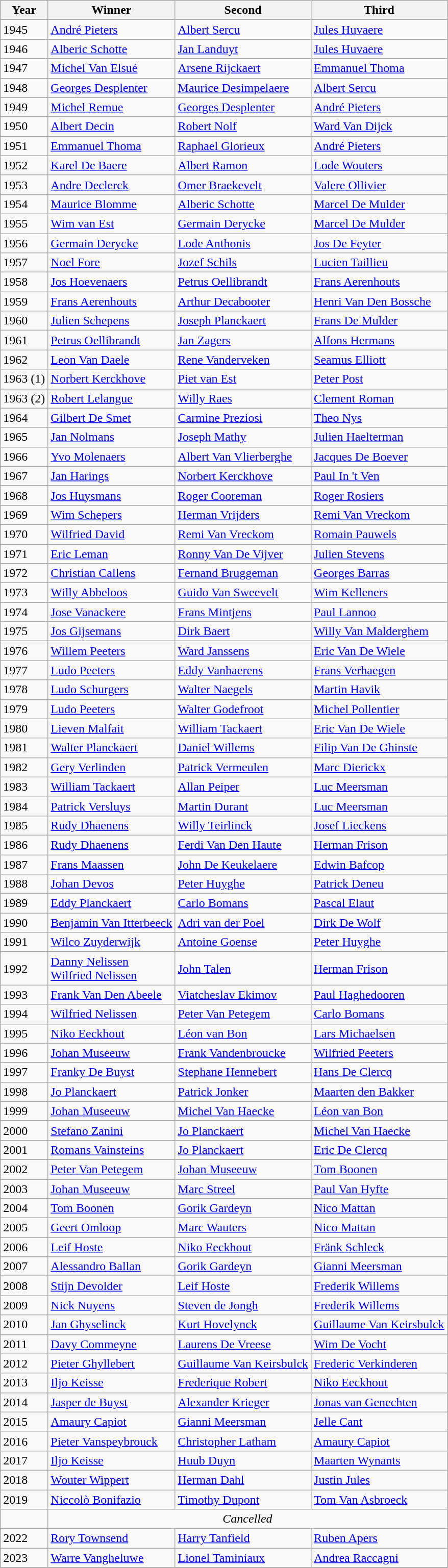<table class="wikitable">
<tr>
<th>Year</th>
<th>Winner</th>
<th>Second</th>
<th>Third</th>
</tr>
<tr>
<td>1945</td>
<td> <a href='#'>André Pieters</a></td>
<td> <a href='#'>Albert Sercu</a></td>
<td> <a href='#'>Jules Huvaere</a></td>
</tr>
<tr>
<td>1946</td>
<td> <a href='#'>Alberic Schotte</a></td>
<td> <a href='#'>Jan Landuyt</a></td>
<td> <a href='#'>Jules Huvaere</a></td>
</tr>
<tr>
<td>1947</td>
<td> <a href='#'>Michel Van Elsué</a></td>
<td> <a href='#'>Arsene Rijckaert</a></td>
<td> <a href='#'>Emmanuel Thoma</a></td>
</tr>
<tr>
<td>1948</td>
<td> <a href='#'>Georges Desplenter</a></td>
<td> <a href='#'>Maurice Desimpelaere</a></td>
<td> <a href='#'>Albert Sercu</a></td>
</tr>
<tr>
<td>1949</td>
<td> <a href='#'>Michel Remue</a></td>
<td> <a href='#'>Georges Desplenter</a></td>
<td> <a href='#'>André Pieters</a></td>
</tr>
<tr>
<td>1950</td>
<td> <a href='#'>Albert Decin</a></td>
<td> <a href='#'>Robert Nolf</a></td>
<td> <a href='#'>Ward Van Dijck</a></td>
</tr>
<tr>
<td>1951</td>
<td> <a href='#'>Emmanuel Thoma</a></td>
<td> <a href='#'>Raphael Glorieux</a></td>
<td> <a href='#'>André Pieters</a></td>
</tr>
<tr>
<td>1952</td>
<td> <a href='#'>Karel De Baere</a></td>
<td> <a href='#'>Albert Ramon</a></td>
<td> <a href='#'>Lode Wouters</a></td>
</tr>
<tr>
<td>1953</td>
<td> <a href='#'>Andre Declerck</a></td>
<td> <a href='#'>Omer Braekevelt</a></td>
<td> <a href='#'>Valere Ollivier</a></td>
</tr>
<tr>
<td>1954</td>
<td> <a href='#'>Maurice Blomme</a></td>
<td> <a href='#'>Alberic Schotte</a></td>
<td> <a href='#'>Marcel De Mulder</a></td>
</tr>
<tr>
<td>1955</td>
<td> <a href='#'>Wim van Est</a></td>
<td> <a href='#'>Germain Derycke</a></td>
<td> <a href='#'>Marcel De Mulder</a></td>
</tr>
<tr>
<td>1956</td>
<td> <a href='#'>Germain Derycke</a></td>
<td> <a href='#'>Lode Anthonis</a></td>
<td> <a href='#'>Jos De Feyter</a></td>
</tr>
<tr>
<td>1957</td>
<td> <a href='#'>Noel Fore</a></td>
<td> <a href='#'>Jozef Schils</a></td>
<td> <a href='#'>Lucien Taillieu</a></td>
</tr>
<tr>
<td>1958</td>
<td> <a href='#'>Jos Hoevenaers</a></td>
<td> <a href='#'>Petrus Oellibrandt</a></td>
<td> <a href='#'>Frans Aerenhouts</a></td>
</tr>
<tr>
<td>1959</td>
<td> <a href='#'>Frans Aerenhouts</a></td>
<td> <a href='#'>Arthur Decabooter</a></td>
<td> <a href='#'>Henri Van Den Bossche</a></td>
</tr>
<tr>
<td>1960</td>
<td> <a href='#'>Julien Schepens</a></td>
<td> <a href='#'>Joseph Planckaert</a></td>
<td> <a href='#'>Frans De Mulder</a></td>
</tr>
<tr>
<td>1961</td>
<td> <a href='#'>Petrus Oellibrandt</a></td>
<td> <a href='#'>Jan Zagers</a></td>
<td> <a href='#'>Alfons Hermans</a></td>
</tr>
<tr>
<td>1962</td>
<td> <a href='#'>Leon Van Daele</a></td>
<td> <a href='#'>Rene Vanderveken</a></td>
<td> <a href='#'>Seamus Elliott</a></td>
</tr>
<tr>
<td>1963 (1)</td>
<td> <a href='#'>Norbert Kerckhove</a></td>
<td> <a href='#'>Piet van Est</a></td>
<td> <a href='#'>Peter Post</a></td>
</tr>
<tr>
<td>1963 (2)</td>
<td> <a href='#'>Robert Lelangue</a></td>
<td> <a href='#'>Willy Raes</a></td>
<td> <a href='#'>Clement Roman</a></td>
</tr>
<tr>
<td>1964</td>
<td> <a href='#'>Gilbert De Smet</a></td>
<td> <a href='#'>Carmine Preziosi</a></td>
<td> <a href='#'>Theo Nys</a></td>
</tr>
<tr>
<td>1965</td>
<td> <a href='#'>Jan Nolmans</a></td>
<td> <a href='#'>Joseph Mathy</a></td>
<td> <a href='#'>Julien Haelterman</a></td>
</tr>
<tr>
<td>1966</td>
<td> <a href='#'>Yvo Molenaers</a></td>
<td> <a href='#'>Albert Van Vlierberghe</a></td>
<td> <a href='#'>Jacques De Boever</a></td>
</tr>
<tr>
<td>1967</td>
<td> <a href='#'>Jan Harings</a></td>
<td> <a href='#'>Norbert Kerckhove</a></td>
<td> <a href='#'>Paul In 't Ven</a></td>
</tr>
<tr>
<td>1968</td>
<td> <a href='#'>Jos Huysmans</a></td>
<td> <a href='#'>Roger Cooreman</a></td>
<td> <a href='#'>Roger Rosiers</a></td>
</tr>
<tr>
<td>1969</td>
<td> <a href='#'>Wim Schepers</a></td>
<td> <a href='#'>Herman Vrijders</a></td>
<td> <a href='#'>Remi Van Vreckom</a></td>
</tr>
<tr>
<td>1970</td>
<td> <a href='#'>Wilfried David</a></td>
<td> <a href='#'>Remi Van Vreckom</a></td>
<td> <a href='#'>Romain Pauwels</a></td>
</tr>
<tr>
<td>1971</td>
<td> <a href='#'>Eric Leman</a></td>
<td> <a href='#'>Ronny Van De Vijver</a></td>
<td> <a href='#'>Julien Stevens</a></td>
</tr>
<tr>
<td>1972</td>
<td> <a href='#'>Christian Callens</a></td>
<td> <a href='#'>Fernand Bruggeman</a></td>
<td> <a href='#'>Georges Barras</a></td>
</tr>
<tr>
<td>1973</td>
<td> <a href='#'>Willy Abbeloos</a></td>
<td> <a href='#'>Guido Van Sweevelt</a></td>
<td> <a href='#'>Wim Kelleners</a></td>
</tr>
<tr>
<td>1974</td>
<td> <a href='#'>Jose Vanackere</a></td>
<td> <a href='#'>Frans Mintjens</a></td>
<td> <a href='#'>Paul Lannoo</a></td>
</tr>
<tr>
<td>1975</td>
<td> <a href='#'>Jos Gijsemans</a></td>
<td> <a href='#'>Dirk Baert</a></td>
<td> <a href='#'>Willy Van Malderghem</a></td>
</tr>
<tr>
<td>1976</td>
<td> <a href='#'>Willem Peeters</a></td>
<td> <a href='#'>Ward Janssens</a></td>
<td> <a href='#'>Eric Van De Wiele</a></td>
</tr>
<tr>
<td>1977</td>
<td> <a href='#'>Ludo Peeters</a></td>
<td> <a href='#'>Eddy Vanhaerens</a></td>
<td> <a href='#'>Frans Verhaegen</a></td>
</tr>
<tr>
<td>1978</td>
<td> <a href='#'>Ludo Schurgers</a></td>
<td> <a href='#'>Walter Naegels</a></td>
<td> <a href='#'>Martin Havik</a></td>
</tr>
<tr>
<td>1979</td>
<td> <a href='#'>Ludo Peeters</a></td>
<td> <a href='#'>Walter Godefroot</a></td>
<td> <a href='#'>Michel Pollentier</a></td>
</tr>
<tr>
<td>1980</td>
<td> <a href='#'>Lieven Malfait</a></td>
<td> <a href='#'>William Tackaert</a></td>
<td> <a href='#'>Eric Van De Wiele</a></td>
</tr>
<tr>
<td>1981</td>
<td> <a href='#'>Walter Planckaert</a></td>
<td> <a href='#'>Daniel Willems</a></td>
<td> <a href='#'>Filip Van De Ghinste</a></td>
</tr>
<tr>
<td>1982</td>
<td> <a href='#'>Gery Verlinden</a></td>
<td> <a href='#'>Patrick Vermeulen</a></td>
<td> <a href='#'>Marc Dierickx</a></td>
</tr>
<tr>
<td>1983</td>
<td> <a href='#'>William Tackaert</a></td>
<td> <a href='#'>Allan Peiper</a></td>
<td> <a href='#'>Luc Meersman</a></td>
</tr>
<tr>
<td>1984</td>
<td> <a href='#'>Patrick Versluys</a></td>
<td> <a href='#'>Martin Durant</a></td>
<td> <a href='#'>Luc Meersman</a></td>
</tr>
<tr>
<td>1985</td>
<td> <a href='#'>Rudy Dhaenens</a></td>
<td> <a href='#'>Willy Teirlinck</a></td>
<td> <a href='#'>Josef Lieckens</a></td>
</tr>
<tr>
<td>1986</td>
<td> <a href='#'>Rudy Dhaenens</a></td>
<td> <a href='#'>Ferdi Van Den Haute</a></td>
<td> <a href='#'>Herman Frison</a></td>
</tr>
<tr>
<td>1987</td>
<td> <a href='#'>Frans Maassen</a></td>
<td> <a href='#'>John De Keukelaere</a></td>
<td> <a href='#'>Edwin Bafcop</a></td>
</tr>
<tr>
<td>1988</td>
<td> <a href='#'>Johan Devos</a></td>
<td> <a href='#'>Peter Huyghe</a></td>
<td> <a href='#'>Patrick Deneu</a></td>
</tr>
<tr>
<td>1989</td>
<td> <a href='#'>Eddy Planckaert</a></td>
<td> <a href='#'>Carlo Bomans</a></td>
<td> <a href='#'>Pascal Elaut</a></td>
</tr>
<tr>
<td>1990</td>
<td> <a href='#'>Benjamin Van Itterbeeck</a></td>
<td> <a href='#'>Adri van der Poel</a></td>
<td> <a href='#'>Dirk De Wolf</a></td>
</tr>
<tr>
<td>1991</td>
<td> <a href='#'>Wilco Zuyderwijk</a></td>
<td> <a href='#'>Antoine Goense</a></td>
<td> <a href='#'>Peter Huyghe</a></td>
</tr>
<tr>
<td>1992</td>
<td> <a href='#'>Danny Nelissen</a> <br>  <a href='#'>Wilfried Nelissen</a></td>
<td> <a href='#'>John Talen</a></td>
<td> <a href='#'>Herman Frison</a></td>
</tr>
<tr>
<td>1993</td>
<td> <a href='#'>Frank Van Den Abeele</a></td>
<td> <a href='#'>Viatcheslav Ekimov</a></td>
<td> <a href='#'>Paul Haghedooren</a></td>
</tr>
<tr>
<td>1994</td>
<td> <a href='#'>Wilfried Nelissen</a></td>
<td> <a href='#'>Peter Van Petegem</a></td>
<td> <a href='#'>Carlo Bomans</a></td>
</tr>
<tr>
<td>1995</td>
<td> <a href='#'>Niko Eeckhout</a></td>
<td> <a href='#'>Léon van Bon</a></td>
<td> <a href='#'>Lars Michaelsen</a></td>
</tr>
<tr>
<td>1996</td>
<td> <a href='#'>Johan Museeuw</a></td>
<td> <a href='#'>Frank Vandenbroucke</a></td>
<td> <a href='#'>Wilfried Peeters</a></td>
</tr>
<tr>
<td>1997</td>
<td> <a href='#'>Franky De Buyst</a></td>
<td> <a href='#'>Stephane Hennebert</a></td>
<td> <a href='#'>Hans De Clercq</a></td>
</tr>
<tr>
<td>1998</td>
<td> <a href='#'>Jo Planckaert</a></td>
<td> <a href='#'>Patrick Jonker</a></td>
<td> <a href='#'>Maarten den Bakker</a></td>
</tr>
<tr>
<td>1999</td>
<td> <a href='#'>Johan Museeuw</a></td>
<td> <a href='#'>Michel Van Haecke</a></td>
<td> <a href='#'>Léon van Bon</a></td>
</tr>
<tr>
<td>2000</td>
<td> <a href='#'>Stefano Zanini</a></td>
<td> <a href='#'>Jo Planckaert</a></td>
<td> <a href='#'>Michel Van Haecke</a></td>
</tr>
<tr>
<td>2001</td>
<td> <a href='#'>Romans Vainsteins</a></td>
<td> <a href='#'>Jo Planckaert</a></td>
<td> <a href='#'>Eric De Clercq</a></td>
</tr>
<tr>
<td>2002</td>
<td> <a href='#'>Peter Van Petegem</a></td>
<td> <a href='#'>Johan Museeuw</a></td>
<td> <a href='#'>Tom Boonen</a></td>
</tr>
<tr>
<td>2003</td>
<td> <a href='#'>Johan Museeuw</a></td>
<td> <a href='#'>Marc Streel</a></td>
<td> <a href='#'>Paul Van Hyfte</a></td>
</tr>
<tr>
<td>2004</td>
<td> <a href='#'>Tom Boonen</a></td>
<td> <a href='#'>Gorik Gardeyn</a></td>
<td> <a href='#'>Nico Mattan</a></td>
</tr>
<tr>
<td>2005</td>
<td> <a href='#'>Geert Omloop</a></td>
<td> <a href='#'>Marc Wauters</a></td>
<td> <a href='#'>Nico Mattan</a></td>
</tr>
<tr>
<td>2006</td>
<td> <a href='#'>Leif Hoste</a></td>
<td> <a href='#'>Niko Eeckhout</a></td>
<td> <a href='#'>Fränk Schleck</a></td>
</tr>
<tr>
<td>2007</td>
<td> <a href='#'>Alessandro Ballan</a></td>
<td> <a href='#'>Gorik Gardeyn</a></td>
<td> <a href='#'>Gianni Meersman</a></td>
</tr>
<tr>
<td>2008</td>
<td> <a href='#'>Stijn Devolder</a></td>
<td> <a href='#'>Leif Hoste</a></td>
<td> <a href='#'>Frederik Willems</a></td>
</tr>
<tr>
<td>2009</td>
<td> <a href='#'>Nick Nuyens</a></td>
<td> <a href='#'>Steven de Jongh</a></td>
<td> <a href='#'>Frederik Willems</a></td>
</tr>
<tr>
<td>2010</td>
<td> <a href='#'>Jan Ghyselinck</a></td>
<td> <a href='#'>Kurt Hovelynck</a></td>
<td> <a href='#'>Guillaume Van Keirsbulck</a></td>
</tr>
<tr>
<td>2011</td>
<td> <a href='#'>Davy Commeyne</a></td>
<td> <a href='#'>Laurens De Vreese</a></td>
<td> <a href='#'>Wim De Vocht</a></td>
</tr>
<tr>
<td>2012</td>
<td> <a href='#'>Pieter Ghyllebert</a></td>
<td> <a href='#'>Guillaume Van Keirsbulck</a></td>
<td> <a href='#'>Frederic Verkinderen</a></td>
</tr>
<tr>
<td>2013</td>
<td> <a href='#'>Iljo Keisse</a></td>
<td> <a href='#'>Frederique Robert</a></td>
<td> <a href='#'>Niko Eeckhout</a></td>
</tr>
<tr>
<td>2014</td>
<td> <a href='#'>Jasper de Buyst</a></td>
<td> <a href='#'>Alexander Krieger</a></td>
<td> <a href='#'>Jonas van Genechten</a></td>
</tr>
<tr>
<td>2015</td>
<td> <a href='#'>Amaury Capiot</a></td>
<td> <a href='#'>Gianni Meersman</a></td>
<td> <a href='#'>Jelle Cant</a></td>
</tr>
<tr>
<td>2016</td>
<td> <a href='#'>Pieter Vanspeybrouck</a></td>
<td> <a href='#'>Christopher Latham</a></td>
<td> <a href='#'>Amaury Capiot</a></td>
</tr>
<tr>
<td>2017</td>
<td> <a href='#'>Iljo Keisse</a></td>
<td> <a href='#'>Huub Duyn</a></td>
<td> <a href='#'>Maarten Wynants</a></td>
</tr>
<tr>
<td>2018</td>
<td> <a href='#'>Wouter Wippert</a></td>
<td> <a href='#'>Herman Dahl</a></td>
<td> <a href='#'>Justin Jules</a></td>
</tr>
<tr>
<td>2019</td>
<td> <a href='#'>Niccolò Bonifazio</a></td>
<td> <a href='#'>Timothy Dupont</a></td>
<td> <a href='#'>Tom Van Asbroeck</a></td>
</tr>
<tr>
<td></td>
<td colspan=3 align=center><em>Cancelled</em></td>
</tr>
<tr>
<td>2022</td>
<td> <a href='#'>Rory Townsend</a></td>
<td> <a href='#'>Harry Tanfield</a></td>
<td> <a href='#'>Ruben Apers</a></td>
</tr>
<tr>
<td>2023</td>
<td> <a href='#'>Warre Vangheluwe</a></td>
<td> <a href='#'>Lionel Taminiaux</a></td>
<td> <a href='#'>Andrea Raccagni</a></td>
</tr>
<tr>
</tr>
</table>
